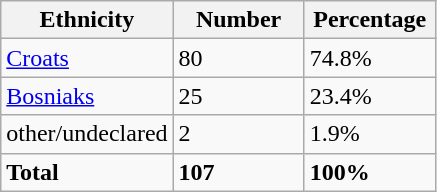<table class="wikitable">
<tr>
<th width="100px">Ethnicity</th>
<th width="80px">Number</th>
<th width="80px">Percentage</th>
</tr>
<tr>
<td><a href='#'>Croats</a></td>
<td>80</td>
<td>74.8%</td>
</tr>
<tr>
<td><a href='#'>Bosniaks</a></td>
<td>25</td>
<td>23.4%</td>
</tr>
<tr>
<td>other/undeclared</td>
<td>2</td>
<td>1.9%</td>
</tr>
<tr>
<td><strong>Total</strong></td>
<td><strong>107</strong></td>
<td><strong>100%</strong></td>
</tr>
</table>
